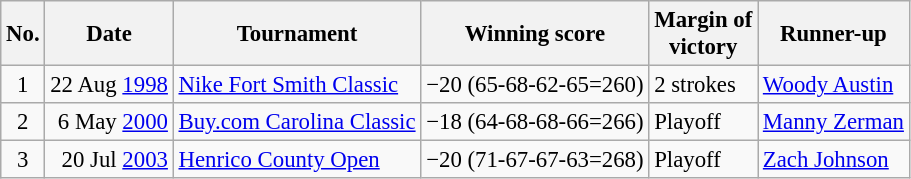<table class="wikitable" style="font-size:95%;">
<tr>
<th>No.</th>
<th>Date</th>
<th>Tournament</th>
<th>Winning score</th>
<th>Margin of<br>victory</th>
<th>Runner-up</th>
</tr>
<tr>
<td align=center>1</td>
<td align=right>22 Aug <a href='#'>1998</a></td>
<td><a href='#'>Nike Fort Smith Classic</a></td>
<td>−20 (65-68-62-65=260)</td>
<td>2 strokes</td>
<td> <a href='#'>Woody Austin</a></td>
</tr>
<tr>
<td align=center>2</td>
<td align=right>6 May <a href='#'>2000</a></td>
<td><a href='#'>Buy.com Carolina Classic</a></td>
<td>−18 (64-68-68-66=266)</td>
<td>Playoff</td>
<td> <a href='#'>Manny Zerman</a></td>
</tr>
<tr>
<td align=center>3</td>
<td align=right>20 Jul <a href='#'>2003</a></td>
<td><a href='#'>Henrico County Open</a></td>
<td>−20 (71-67-67-63=268)</td>
<td>Playoff</td>
<td> <a href='#'>Zach Johnson</a></td>
</tr>
</table>
